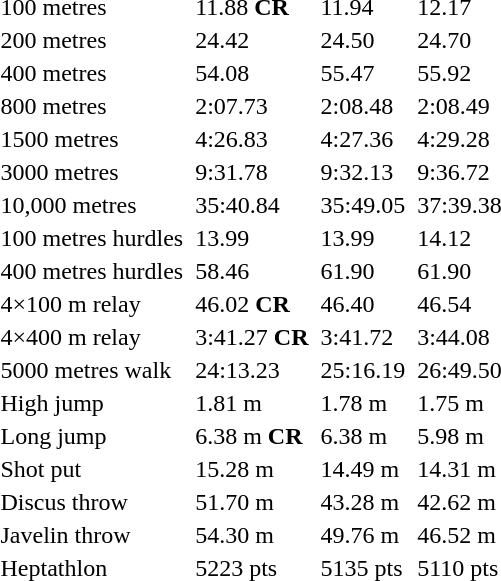<table>
<tr>
<td>100 metres</td>
<td></td>
<td>11.88 <strong>CR</strong></td>
<td></td>
<td>11.94</td>
<td></td>
<td>12.17</td>
</tr>
<tr>
<td>200 metres</td>
<td></td>
<td>24.42</td>
<td></td>
<td>24.50</td>
<td></td>
<td>24.70</td>
</tr>
<tr>
<td>400 metres</td>
<td></td>
<td>54.08</td>
<td></td>
<td>55.47</td>
<td></td>
<td>55.92</td>
</tr>
<tr>
<td>800 metres</td>
<td></td>
<td>2:07.73</td>
<td></td>
<td>2:08.48</td>
<td></td>
<td>2:08.49</td>
</tr>
<tr>
<td>1500 metres</td>
<td></td>
<td>4:26.83</td>
<td></td>
<td>4:27.36</td>
<td></td>
<td>4:29.28</td>
</tr>
<tr>
<td>3000 metres</td>
<td></td>
<td>9:31.78</td>
<td></td>
<td>9:32.13</td>
<td></td>
<td>9:36.72</td>
</tr>
<tr>
<td>10,000 metres</td>
<td></td>
<td>35:40.84</td>
<td></td>
<td>35:49.05</td>
<td></td>
<td>37:39.38</td>
</tr>
<tr>
<td>100 metres hurdles</td>
<td></td>
<td>13.99</td>
<td></td>
<td>13.99</td>
<td></td>
<td>14.12</td>
</tr>
<tr>
<td>400 metres hurdles</td>
<td></td>
<td>58.46</td>
<td></td>
<td>61.90</td>
<td></td>
<td>61.90</td>
</tr>
<tr>
<td>4×100 m relay</td>
<td></td>
<td>46.02 <strong>CR</strong></td>
<td></td>
<td>46.40</td>
<td></td>
<td>46.54</td>
</tr>
<tr>
<td>4×400 m relay</td>
<td></td>
<td>3:41.27 <strong>CR</strong></td>
<td></td>
<td>3:41.72</td>
<td></td>
<td>3:44.08</td>
</tr>
<tr>
<td>5000 metres walk</td>
<td></td>
<td>24:13.23</td>
<td></td>
<td>25:16.19</td>
<td></td>
<td>26:49.50</td>
</tr>
<tr>
<td>High jump</td>
<td></td>
<td>1.81 m</td>
<td></td>
<td>1.78 m</td>
<td></td>
<td>1.75 m</td>
</tr>
<tr>
<td>Long jump</td>
<td></td>
<td>6.38 m <strong>CR</strong></td>
<td></td>
<td>6.38 m</td>
<td></td>
<td>5.98 m</td>
</tr>
<tr>
<td>Shot put</td>
<td></td>
<td>15.28 m</td>
<td></td>
<td>14.49 m</td>
<td></td>
<td>14.31 m</td>
</tr>
<tr>
<td>Discus throw</td>
<td></td>
<td>51.70 m</td>
<td></td>
<td>43.28 m</td>
<td></td>
<td>42.62 m</td>
</tr>
<tr>
<td>Javelin throw</td>
<td></td>
<td>54.30 m</td>
<td></td>
<td>49.76 m</td>
<td></td>
<td>46.52 m</td>
</tr>
<tr>
<td>Heptathlon</td>
<td></td>
<td>5223 pts</td>
<td></td>
<td>5135 pts</td>
<td></td>
<td>5110 pts</td>
</tr>
</table>
